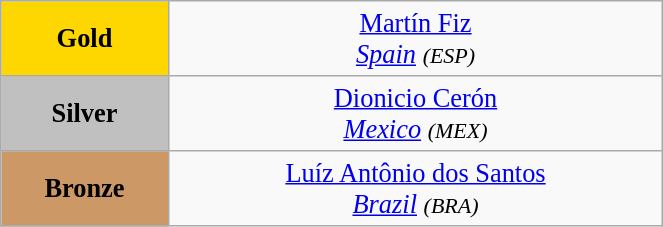<table class="wikitable" style=" text-align:center; font-size:110%;" width="35%">
<tr>
<td bgcolor="gold"><strong>Gold</strong></td>
<td> <a href='#'>Martín Fiz</a><br><em><a href='#'>Spain</a> <small>(ESP)</small></em></td>
</tr>
<tr>
<td bgcolor="silver"><strong>Silver</strong></td>
<td> <a href='#'>Dionicio Cerón</a><br><em><a href='#'>Mexico</a> <small>(MEX)</small></em></td>
</tr>
<tr>
<td bgcolor="CC9966"><strong>Bronze</strong></td>
<td> <a href='#'>Luíz Antônio dos Santos</a><br><em><a href='#'>Brazil</a> <small>(BRA)</small></em></td>
</tr>
</table>
